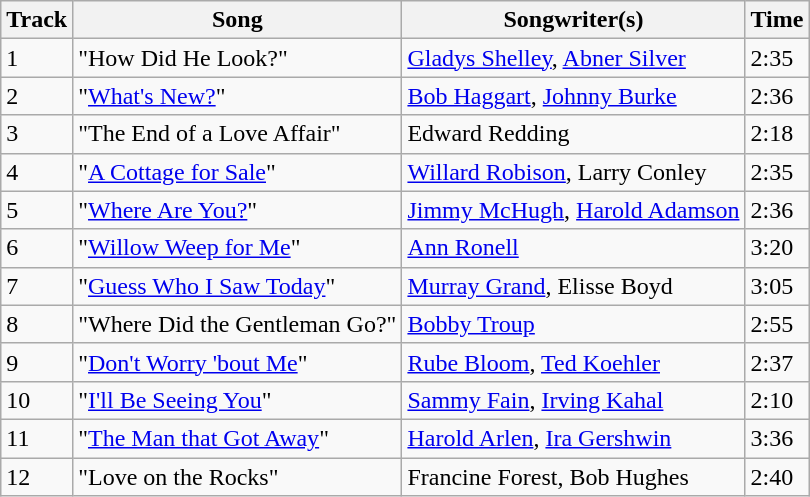<table class="wikitable">
<tr>
<th>Track</th>
<th>Song</th>
<th>Songwriter(s)</th>
<th>Time</th>
</tr>
<tr>
<td>1</td>
<td>"How Did He Look?"</td>
<td><a href='#'>Gladys Shelley</a>, <a href='#'>Abner Silver</a></td>
<td>2:35</td>
</tr>
<tr>
<td>2</td>
<td>"<a href='#'>What's New?</a>"</td>
<td><a href='#'>Bob Haggart</a>, <a href='#'>Johnny Burke</a></td>
<td>2:36</td>
</tr>
<tr>
<td>3</td>
<td>"The End of a Love Affair"</td>
<td>Edward Redding</td>
<td>2:18</td>
</tr>
<tr>
<td>4</td>
<td>"<a href='#'>A Cottage for Sale</a>"</td>
<td><a href='#'>Willard Robison</a>, Larry Conley</td>
<td>2:35</td>
</tr>
<tr>
<td>5</td>
<td>"<a href='#'>Where Are You?</a>"</td>
<td><a href='#'>Jimmy McHugh</a>, <a href='#'>Harold Adamson</a></td>
<td>2:36</td>
</tr>
<tr>
<td>6</td>
<td>"<a href='#'>Willow Weep for Me</a>"</td>
<td><a href='#'>Ann Ronell</a></td>
<td>3:20</td>
</tr>
<tr>
<td>7</td>
<td>"<a href='#'>Guess Who I Saw Today</a>"</td>
<td><a href='#'>Murray Grand</a>, Elisse Boyd</td>
<td>3:05</td>
</tr>
<tr>
<td>8</td>
<td>"Where Did the Gentleman Go?"</td>
<td><a href='#'>Bobby Troup</a></td>
<td>2:55</td>
</tr>
<tr>
<td>9</td>
<td>"<a href='#'>Don't Worry 'bout Me</a>"</td>
<td><a href='#'>Rube Bloom</a>, <a href='#'>Ted Koehler</a></td>
<td>2:37</td>
</tr>
<tr>
<td>10</td>
<td>"<a href='#'>I'll Be Seeing You</a>"</td>
<td><a href='#'>Sammy Fain</a>, <a href='#'>Irving Kahal</a></td>
<td>2:10</td>
</tr>
<tr>
<td>11</td>
<td>"<a href='#'>The Man that Got Away</a>"</td>
<td><a href='#'>Harold Arlen</a>, <a href='#'>Ira Gershwin</a></td>
<td>3:36</td>
</tr>
<tr>
<td>12</td>
<td>"Love on the Rocks"</td>
<td>Francine Forest, Bob Hughes</td>
<td>2:40</td>
</tr>
</table>
